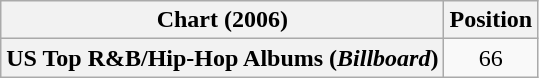<table class="wikitable plainrowheaders" style="text-align:center">
<tr>
<th scope="col">Chart (2006)</th>
<th scope="col">Position</th>
</tr>
<tr>
<th scope="row">US Top R&B/Hip-Hop Albums (<em>Billboard</em>)</th>
<td>66</td>
</tr>
</table>
